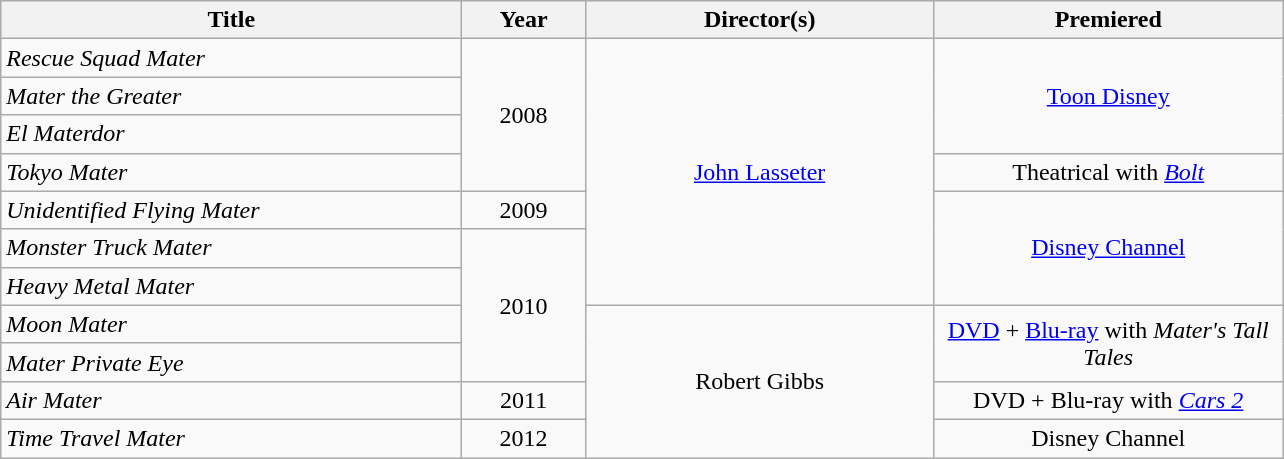<table class="wikitable sortable" style="max-width: 1000px; text-align: center;">
<tr>
<th width="300" scope="col">Title</th>
<th width="75" scope="col">Year</th>
<th width="225" scope="col">Director(s)</th>
<th width="225" scope="col">Premiered</th>
</tr>
<tr>
<td align="left"><em>Rescue Squad Mater</em></td>
<td rowspan=4>2008</td>
<td rowspan=7><a href='#'>John Lasseter</a></td>
<td rowspan=3><a href='#'>Toon Disney</a></td>
</tr>
<tr>
<td align="left"><em>Mater the Greater</em></td>
</tr>
<tr>
<td align="left"><em>El Materdor</em></td>
</tr>
<tr>
<td align="left"><em>Tokyo Mater</em></td>
<td>Theatrical with <em><a href='#'>Bolt</a></em></td>
</tr>
<tr>
<td align="left"><em>Unidentified Flying Mater</em></td>
<td>2009</td>
<td rowspan=3><a href='#'>Disney Channel</a></td>
</tr>
<tr>
<td align="left"><em>Monster Truck Mater</em></td>
<td rowspan=4>2010</td>
</tr>
<tr>
<td align="left"><em>Heavy Metal Mater</em></td>
</tr>
<tr>
<td align="left"><em>Moon Mater</em></td>
<td rowspan=4>Robert Gibbs</td>
<td rowspan=2><a href='#'>DVD</a> + <a href='#'>Blu-ray</a> with <em>Mater's Tall Tales</em></td>
</tr>
<tr>
<td align="left"><em>Mater Private Eye</em></td>
</tr>
<tr>
<td align="left"><em>Air Mater</em></td>
<td>2011</td>
<td>DVD + Blu-ray with <em><a href='#'>Cars 2</a></em></td>
</tr>
<tr>
<td align="left"><em>Time Travel Mater</em></td>
<td>2012</td>
<td>Disney Channel</td>
</tr>
</table>
